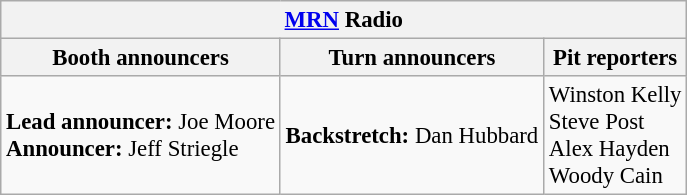<table class="wikitable" style="font-size: 95%;">
<tr>
<th colspan="3"><a href='#'>MRN</a> Radio</th>
</tr>
<tr>
<th>Booth announcers</th>
<th>Turn announcers</th>
<th>Pit reporters</th>
</tr>
<tr>
<td><strong>Lead announcer:</strong> Joe Moore<br><strong>Announcer:</strong> Jeff Striegle</td>
<td><strong>Backstretch:</strong> Dan Hubbard</td>
<td>Winston Kelly<br>Steve Post<br>Alex Hayden<br>Woody Cain</td>
</tr>
</table>
